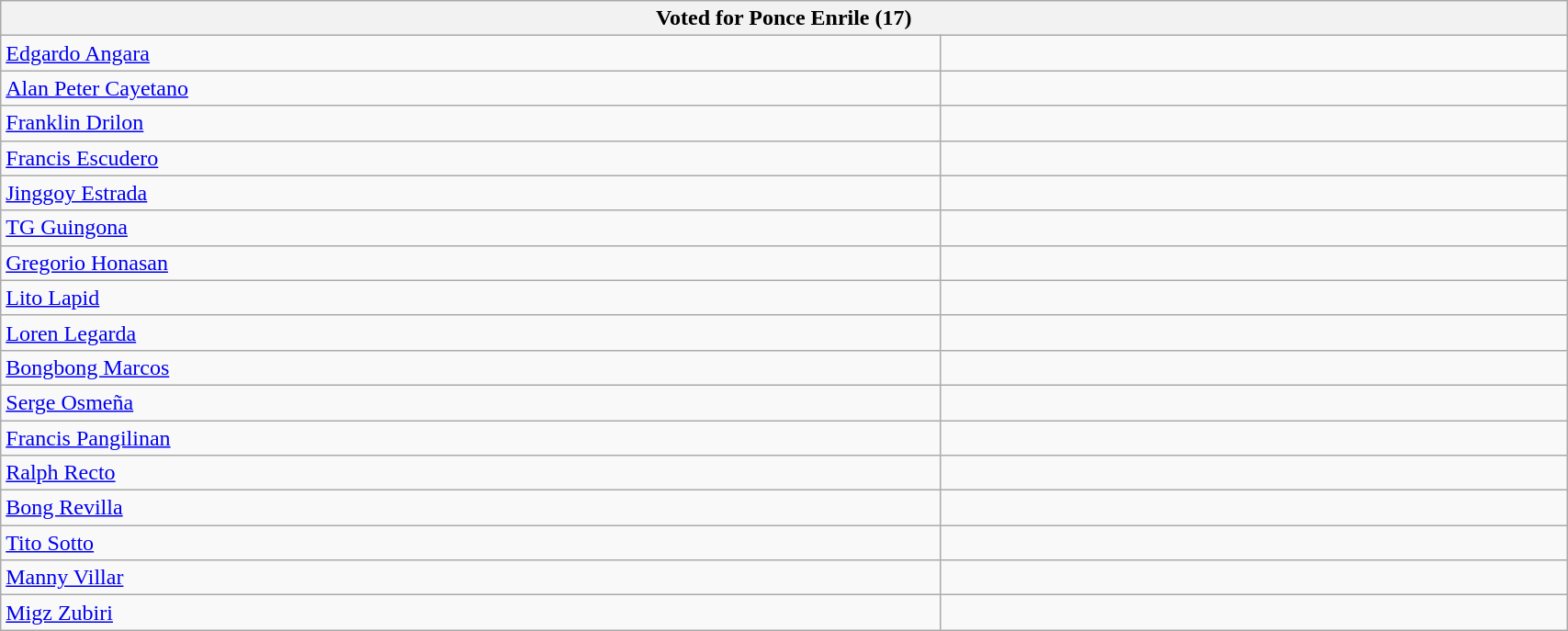<table class=wikitable width=90%>
<tr>
<th colspan=3>Voted for Ponce Enrile (17)</th>
</tr>
<tr>
<td width=60%><a href='#'>Edgardo Angara</a></td>
<td></td>
</tr>
<tr>
<td><a href='#'>Alan Peter Cayetano</a></td>
<td></td>
</tr>
<tr>
<td><a href='#'>Franklin Drilon</a></td>
<td></td>
</tr>
<tr>
<td><a href='#'>Francis Escudero</a></td>
<td></td>
</tr>
<tr>
<td><a href='#'>Jinggoy Estrada</a></td>
<td></td>
</tr>
<tr>
<td><a href='#'>TG Guingona</a></td>
<td></td>
</tr>
<tr>
<td><a href='#'>Gregorio Honasan</a></td>
<td></td>
</tr>
<tr>
<td><a href='#'>Lito Lapid</a></td>
<td></td>
</tr>
<tr>
<td><a href='#'>Loren Legarda</a></td>
<td></td>
</tr>
<tr>
<td><a href='#'>Bongbong Marcos</a></td>
<td></td>
</tr>
<tr>
<td><a href='#'>Serge Osmeña</a></td>
<td></td>
</tr>
<tr>
<td><a href='#'>Francis Pangilinan</a></td>
<td></td>
</tr>
<tr>
<td><a href='#'>Ralph Recto</a></td>
<td></td>
</tr>
<tr>
<td><a href='#'>Bong Revilla</a></td>
<td></td>
</tr>
<tr>
<td><a href='#'>Tito Sotto</a></td>
<td></td>
</tr>
<tr>
<td><a href='#'>Manny Villar</a></td>
<td></td>
</tr>
<tr>
<td><a href='#'>Migz Zubiri</a></td>
<td></td>
</tr>
</table>
